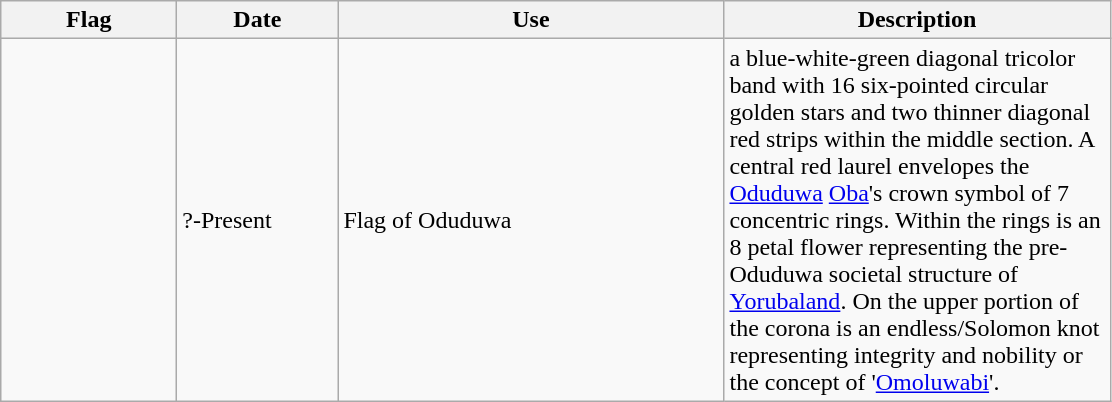<table class="wikitable">
<tr>
<th style="width:110px;">Flag</th>
<th style="width:100px;">Date</th>
<th style="width:250px;">Use</th>
<th style="width:250px;">Description</th>
</tr>
<tr>
<td></td>
<td>?-Present</td>
<td>Flag of Oduduwa</td>
<td>a blue-white-green diagonal tricolor band with 16 six-pointed circular golden stars and two thinner diagonal red strips within the middle section. A central red laurel envelopes the <a href='#'>Oduduwa</a> <a href='#'>Oba</a>'s crown symbol of 7 concentric rings. Within the rings is an 8 petal flower representing the pre-Oduduwa societal structure of <a href='#'>Yorubaland</a>. On the upper portion of the corona is an endless/Solomon knot representing integrity and nobility or the concept of '<a href='#'>Omoluwabi</a>'.</td>
</tr>
</table>
